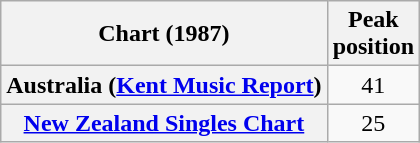<table class="wikitable plainrowheaders">
<tr>
<th scope="col">Chart (1987)</th>
<th scope="col">Peak<br>position</th>
</tr>
<tr>
<th scope="row">Australia (<a href='#'>Kent Music Report</a>)</th>
<td style="text-align:center;">41</td>
</tr>
<tr>
<th scope="row"><a href='#'>New Zealand Singles Chart</a></th>
<td style="text-align:center;">25</td>
</tr>
</table>
